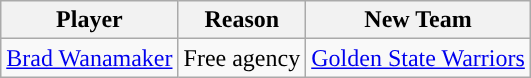<table class="wikitable sortable sortable" style="text-align: center">
<tr>
<th>Player</th>
<th>Reason</th>
<th>New Team</th>
</tr>
<tr>
<td><a href='#'>Brad Wanamaker</a></td>
<td>Free agency</td>
<td><a href='#'>Golden State Warriors</a></td>
</tr>
</table>
